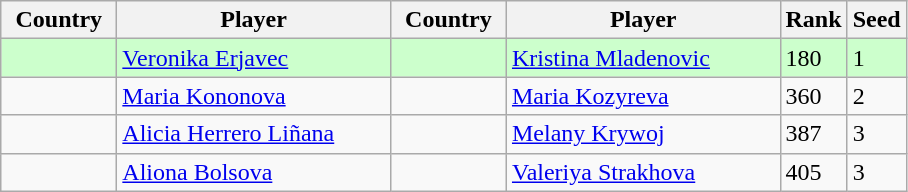<table class="sortable wikitable">
<tr>
<th width="70">Country</th>
<th width="175">Player</th>
<th width="70">Country</th>
<th width="175">Player</th>
<th>Rank</th>
<th>Seed</th>
</tr>
<tr style="background:#cfc;">
<td></td>
<td><a href='#'>Veronika Erjavec</a></td>
<td></td>
<td><a href='#'>Kristina Mladenovic</a></td>
<td>180</td>
<td>1</td>
</tr>
<tr>
<td></td>
<td><a href='#'>Maria Kononova</a></td>
<td></td>
<td><a href='#'>Maria Kozyreva</a></td>
<td>360</td>
<td>2</td>
</tr>
<tr>
<td></td>
<td><a href='#'>Alicia Herrero Liñana</a></td>
<td></td>
<td><a href='#'>Melany Krywoj</a></td>
<td>387</td>
<td>3</td>
</tr>
<tr>
<td></td>
<td><a href='#'>Aliona Bolsova</a></td>
<td></td>
<td><a href='#'>Valeriya Strakhova</a></td>
<td>405</td>
<td>3</td>
</tr>
</table>
